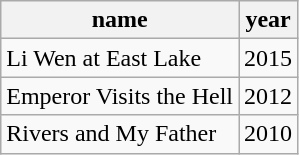<table class="wikitable">
<tr>
<th>name</th>
<th>year</th>
</tr>
<tr>
<td>Li Wen at East Lake</td>
<td>2015</td>
</tr>
<tr>
<td>Emperor Visits the Hell</td>
<td>2012</td>
</tr>
<tr>
<td>Rivers and My Father</td>
<td>2010</td>
</tr>
</table>
